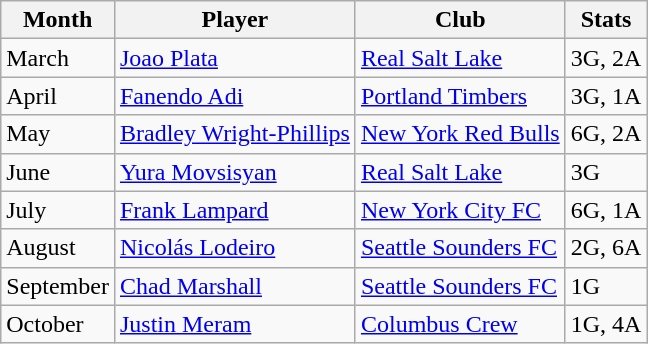<table class="wikitable">
<tr>
<th>Month</th>
<th>Player</th>
<th>Club</th>
<th>Stats</th>
</tr>
<tr>
<td>March</td>
<td> <a href='#'>Joao Plata</a></td>
<td><a href='#'>Real Salt Lake</a></td>
<td>3G, 2A</td>
</tr>
<tr>
<td>April</td>
<td> <a href='#'>Fanendo Adi</a></td>
<td><a href='#'>Portland Timbers</a></td>
<td>3G, 1A</td>
</tr>
<tr>
<td>May</td>
<td> <a href='#'>Bradley Wright-Phillips</a></td>
<td><a href='#'>New York Red Bulls</a></td>
<td>6G, 2A</td>
</tr>
<tr>
<td>June</td>
<td> <a href='#'>Yura Movsisyan</a></td>
<td><a href='#'>Real Salt Lake</a></td>
<td>3G</td>
</tr>
<tr>
<td>July</td>
<td> <a href='#'>Frank Lampard</a></td>
<td><a href='#'>New York City FC</a></td>
<td>6G, 1A</td>
</tr>
<tr>
<td>August</td>
<td> <a href='#'>Nicolás Lodeiro</a></td>
<td><a href='#'>Seattle Sounders FC</a></td>
<td>2G, 6A</td>
</tr>
<tr>
<td>September</td>
<td> <a href='#'>Chad Marshall</a></td>
<td><a href='#'>Seattle Sounders FC</a></td>
<td>1G</td>
</tr>
<tr>
<td>October</td>
<td> <a href='#'>Justin Meram</a></td>
<td><a href='#'>Columbus Crew</a></td>
<td>1G, 4A</td>
</tr>
</table>
